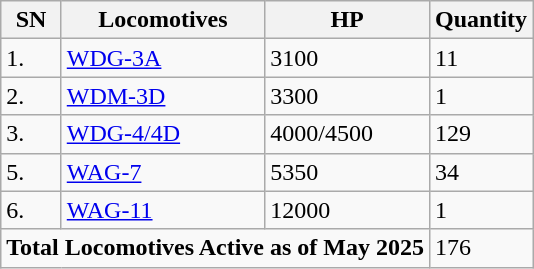<table class="wikitable">
<tr>
<th>SN</th>
<th>Locomotives</th>
<th>HP</th>
<th>Quantity</th>
</tr>
<tr>
<td>1.</td>
<td><a href='#'>WDG-3A</a></td>
<td>3100</td>
<td>11</td>
</tr>
<tr>
<td>2.</td>
<td><a href='#'>WDM-3D</a></td>
<td>3300</td>
<td>1</td>
</tr>
<tr>
<td>3.</td>
<td><a href='#'>WDG-4/4D</a></td>
<td>4000/4500</td>
<td>129</td>
</tr>
<tr>
<td>5.</td>
<td><a href='#'>WAG-7</a></td>
<td>5350</td>
<td>34</td>
</tr>
<tr>
<td>6.</td>
<td><a href='#'>WAG-11</a></td>
<td>12000</td>
<td>1</td>
</tr>
<tr>
<td colspan="3"><strong>Total Locomotives Active as of May 2025</strong></td>
<td>176</td>
</tr>
</table>
